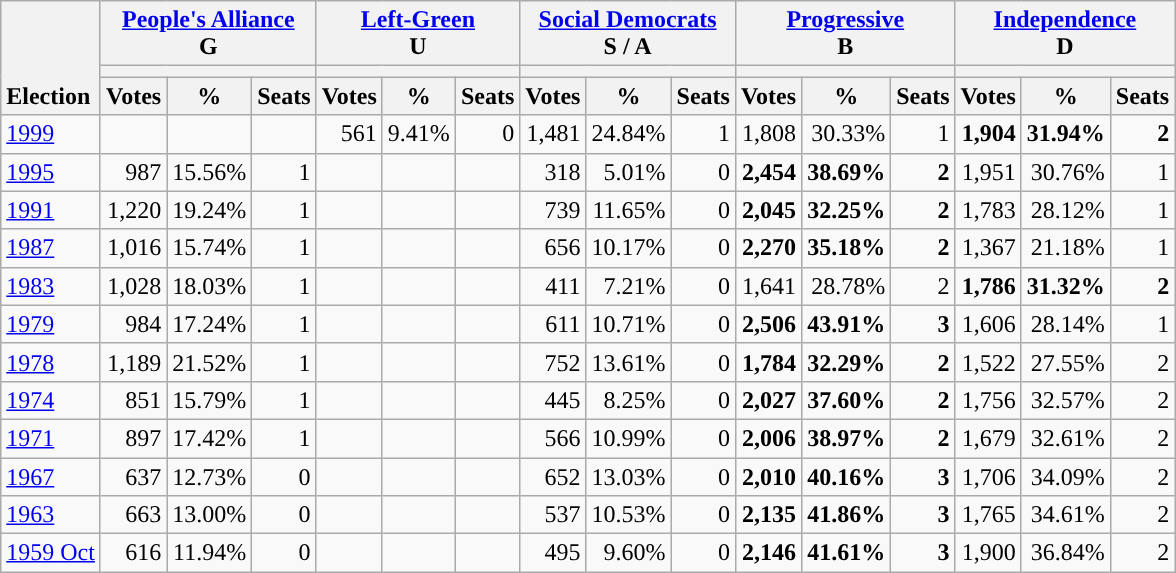<table class="wikitable" border="1" style="font-size:100%; text-align:right;">
<tr>
<th style="text-align:left;" valign=bottom rowspan=3>Election</th>
<th valign=bottom colspan=3><a href='#'>People's Alliance</a><br>G</th>
<th valign=bottom colspan=3><a href='#'>Left-Green</a><br>U</th>
<th valign=bottom colspan=3><a href='#'>Social Democrats</a><br>S / A</th>
<th valign=bottom colspan=3><a href='#'>Progressive</a><br>B</th>
<th valign=bottom colspan=3><a href='#'>Independence</a><br>D</th>
</tr>
<tr>
<th colspan=3 style="background:"></th>
<th colspan=3 style="background:"></th>
<th colspan=3 style="background:"></th>
<th colspan=3 style="background:"></th>
<th colspan=3 style="background:"></th>
</tr>
<tr>
<th>Votes</th>
<th>%</th>
<th>Seats</th>
<th>Votes</th>
<th>%</th>
<th>Seats</th>
<th>Votes</th>
<th>%</th>
<th>Seats</th>
<th>Votes</th>
<th>%</th>
<th>Seats</th>
<th>Votes</th>
<th>%</th>
<th>Seats</th>
</tr>
<tr>
<td align=left><a href='#'>1999</a></td>
<td></td>
<td></td>
<td></td>
<td>561</td>
<td>9.41%</td>
<td>0</td>
<td>1,481</td>
<td>24.84%</td>
<td>1</td>
<td>1,808</td>
<td>30.33%</td>
<td>1</td>
<td><strong>1,904</strong></td>
<td><strong>31.94%</strong></td>
<td><strong>2</strong></td>
</tr>
<tr>
<td align=left><a href='#'>1995</a></td>
<td>987</td>
<td>15.56%</td>
<td>1</td>
<td></td>
<td></td>
<td></td>
<td>318</td>
<td>5.01%</td>
<td>0</td>
<td><strong>2,454</strong></td>
<td><strong>38.69%</strong></td>
<td><strong>2</strong></td>
<td>1,951</td>
<td>30.76%</td>
<td>1</td>
</tr>
<tr>
<td align=left><a href='#'>1991</a></td>
<td>1,220</td>
<td>19.24%</td>
<td>1</td>
<td></td>
<td></td>
<td></td>
<td>739</td>
<td>11.65%</td>
<td>0</td>
<td><strong>2,045</strong></td>
<td><strong>32.25%</strong></td>
<td><strong>2</strong></td>
<td>1,783</td>
<td>28.12%</td>
<td>1</td>
</tr>
<tr>
<td align=left><a href='#'>1987</a></td>
<td>1,016</td>
<td>15.74%</td>
<td>1</td>
<td></td>
<td></td>
<td></td>
<td>656</td>
<td>10.17%</td>
<td>0</td>
<td><strong>2,270</strong></td>
<td><strong>35.18%</strong></td>
<td><strong>2</strong></td>
<td>1,367</td>
<td>21.18%</td>
<td>1</td>
</tr>
<tr>
<td align=left><a href='#'>1983</a></td>
<td>1,028</td>
<td>18.03%</td>
<td>1</td>
<td></td>
<td></td>
<td></td>
<td>411</td>
<td>7.21%</td>
<td>0</td>
<td>1,641</td>
<td>28.78%</td>
<td>2</td>
<td><strong>1,786</strong></td>
<td><strong>31.32%</strong></td>
<td><strong>2</strong></td>
</tr>
<tr>
<td align=left><a href='#'>1979</a></td>
<td>984</td>
<td>17.24%</td>
<td>1</td>
<td></td>
<td></td>
<td></td>
<td>611</td>
<td>10.71%</td>
<td>0</td>
<td><strong>2,506</strong></td>
<td><strong>43.91%</strong></td>
<td><strong>3</strong></td>
<td>1,606</td>
<td>28.14%</td>
<td>1</td>
</tr>
<tr>
<td align=left><a href='#'>1978</a></td>
<td>1,189</td>
<td>21.52%</td>
<td>1</td>
<td></td>
<td></td>
<td></td>
<td>752</td>
<td>13.61%</td>
<td>0</td>
<td><strong>1,784</strong></td>
<td><strong>32.29%</strong></td>
<td><strong>2</strong></td>
<td>1,522</td>
<td>27.55%</td>
<td>2</td>
</tr>
<tr>
<td align=left><a href='#'>1974</a></td>
<td>851</td>
<td>15.79%</td>
<td>1</td>
<td></td>
<td></td>
<td></td>
<td>445</td>
<td>8.25%</td>
<td>0</td>
<td><strong>2,027</strong></td>
<td><strong>37.60%</strong></td>
<td><strong>2</strong></td>
<td>1,756</td>
<td>32.57%</td>
<td>2</td>
</tr>
<tr>
<td align=left><a href='#'>1971</a></td>
<td>897</td>
<td>17.42%</td>
<td>1</td>
<td></td>
<td></td>
<td></td>
<td>566</td>
<td>10.99%</td>
<td>0</td>
<td><strong>2,006</strong></td>
<td><strong>38.97%</strong></td>
<td><strong>2</strong></td>
<td>1,679</td>
<td>32.61%</td>
<td>2</td>
</tr>
<tr>
<td align=left><a href='#'>1967</a></td>
<td>637</td>
<td>12.73%</td>
<td>0</td>
<td></td>
<td></td>
<td></td>
<td>652</td>
<td>13.03%</td>
<td>0</td>
<td><strong>2,010</strong></td>
<td><strong>40.16%</strong></td>
<td><strong>3</strong></td>
<td>1,706</td>
<td>34.09%</td>
<td>2</td>
</tr>
<tr>
<td align=left><a href='#'>1963</a></td>
<td>663</td>
<td>13.00%</td>
<td>0</td>
<td></td>
<td></td>
<td></td>
<td>537</td>
<td>10.53%</td>
<td>0</td>
<td><strong>2,135</strong></td>
<td><strong>41.86%</strong></td>
<td><strong>3</strong></td>
<td>1,765</td>
<td>34.61%</td>
<td>2</td>
</tr>
<tr>
<td align=left><a href='#'>1959 Oct</a></td>
<td>616</td>
<td>11.94%</td>
<td>0</td>
<td></td>
<td></td>
<td></td>
<td>495</td>
<td>9.60%</td>
<td>0</td>
<td><strong>2,146</strong></td>
<td><strong>41.61%</strong></td>
<td><strong>3</strong></td>
<td>1,900</td>
<td>36.84%</td>
<td>2</td>
</tr>
</table>
